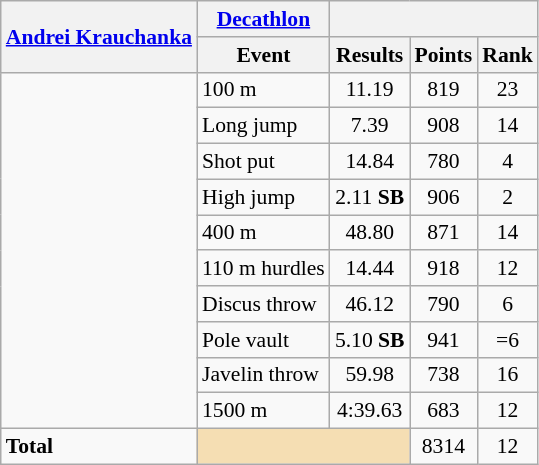<table class=wikitable style="font-size:90%;">
<tr>
<th rowspan="2"><strong><a href='#'>Andrei Krauchanka</a></strong></th>
<th><a href='#'>Decathlon</a></th>
<th colspan="3"></th>
</tr>
<tr>
<th>Event</th>
<th>Results</th>
<th>Points</th>
<th>Rank</th>
</tr>
<tr style="border-top: single;">
<td rowspan="10"></td>
<td>100 m</td>
<td align=center>11.19</td>
<td align=center>819</td>
<td align=center>23</td>
</tr>
<tr>
<td>Long jump</td>
<td align=center>7.39</td>
<td align=center>908</td>
<td align=center>14</td>
</tr>
<tr>
<td>Shot put</td>
<td align=center>14.84</td>
<td align=center>780</td>
<td align=center>4</td>
</tr>
<tr>
<td>High jump</td>
<td align=center>2.11 <strong>SB</strong></td>
<td align=center>906</td>
<td align=center>2</td>
</tr>
<tr>
<td>400 m</td>
<td align=center>48.80</td>
<td align=center>871</td>
<td align=center>14</td>
</tr>
<tr>
<td>110 m hurdles</td>
<td align=center>14.44</td>
<td align=center>918</td>
<td align=center>12</td>
</tr>
<tr>
<td>Discus throw</td>
<td align=center>46.12</td>
<td align=center>790</td>
<td align=center>6</td>
</tr>
<tr>
<td>Pole vault</td>
<td align=center>5.10 <strong>SB</strong></td>
<td align=center>941</td>
<td align=center>=6</td>
</tr>
<tr>
<td>Javelin throw</td>
<td align=center>59.98</td>
<td align=center>738</td>
<td align=center>16</td>
</tr>
<tr>
<td>1500 m</td>
<td align=center>4:39.63</td>
<td align=center>683</td>
<td align=center>12</td>
</tr>
<tr style="border-top: single;">
<td><strong>Total</strong></td>
<td colspan="2" style="background:wheat;"></td>
<td align=center>8314</td>
<td align=center>12</td>
</tr>
</table>
